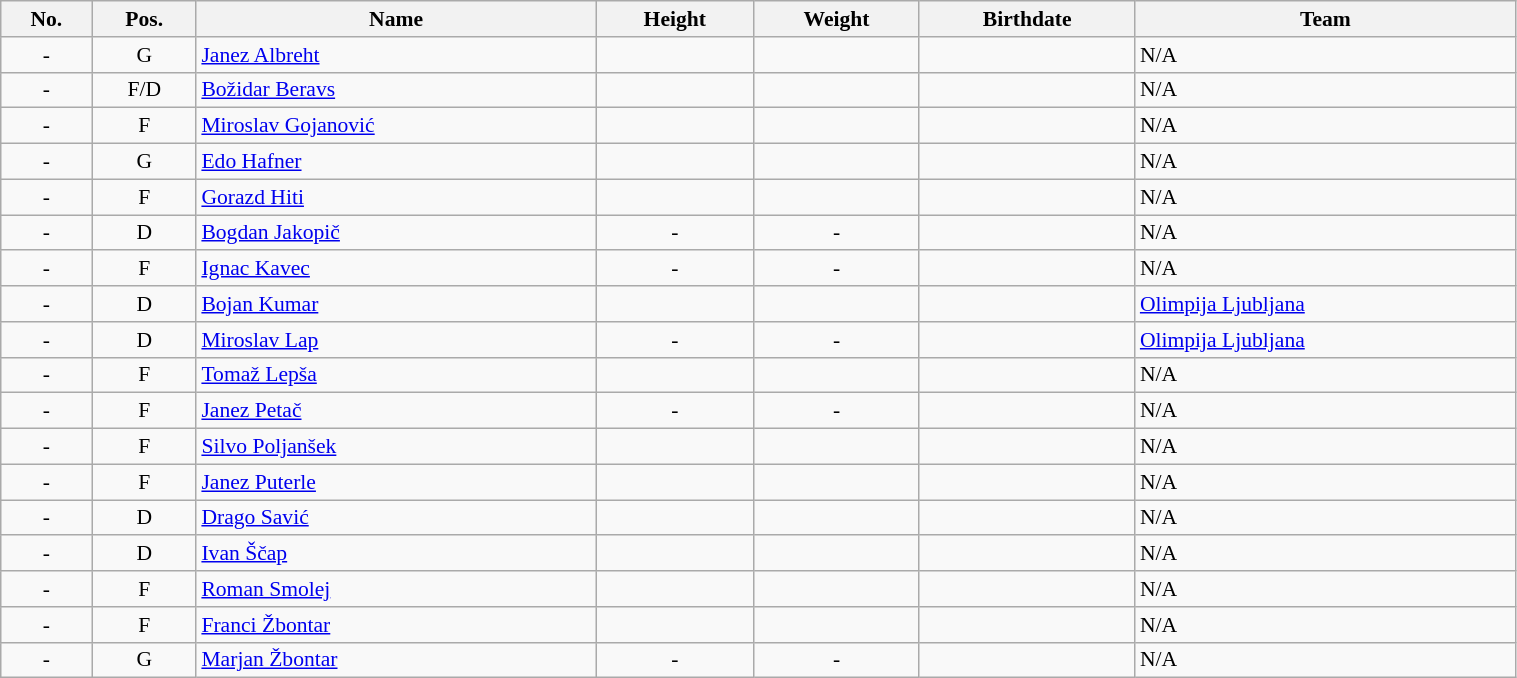<table class="wikitable sortable" width="80%" style="font-size: 90%; text-align: center;">
<tr>
<th>No.</th>
<th>Pos.</th>
<th>Name</th>
<th>Height</th>
<th>Weight</th>
<th>Birthdate</th>
<th>Team</th>
</tr>
<tr>
<td>-</td>
<td>G</td>
<td style="text-align:left;"><a href='#'>Janez Albreht</a></td>
<td></td>
<td></td>
<td style="text-align:right;"></td>
<td style="text-align:left;">N/A</td>
</tr>
<tr>
<td>-</td>
<td>F/D</td>
<td style="text-align:left;"><a href='#'>Božidar Beravs</a></td>
<td></td>
<td></td>
<td style="text-align:right;"></td>
<td style="text-align:left;">N/A</td>
</tr>
<tr>
<td>-</td>
<td>F</td>
<td style="text-align:left;"><a href='#'>Miroslav Gojanović</a></td>
<td></td>
<td></td>
<td style="text-align:right;"></td>
<td style="text-align:left;">N/A</td>
</tr>
<tr>
<td>-</td>
<td>G</td>
<td style="text-align:left;"><a href='#'>Edo Hafner</a></td>
<td></td>
<td></td>
<td style="text-align:right;"></td>
<td style="text-align:left;">N/A</td>
</tr>
<tr>
<td>-</td>
<td>F</td>
<td style="text-align:left;"><a href='#'>Gorazd Hiti</a></td>
<td></td>
<td></td>
<td style="text-align:right;"></td>
<td style="text-align:left;">N/A</td>
</tr>
<tr>
<td>-</td>
<td>D</td>
<td style="text-align:left;"><a href='#'>Bogdan Jakopič</a></td>
<td>-</td>
<td>-</td>
<td style="text-align:right;"></td>
<td style="text-align:left;">N/A</td>
</tr>
<tr>
<td>-</td>
<td>F</td>
<td style="text-align:left;"><a href='#'>Ignac Kavec</a></td>
<td>-</td>
<td>-</td>
<td style="text-align:right;"></td>
<td style="text-align:left;">N/A</td>
</tr>
<tr>
<td>-</td>
<td>D</td>
<td style="text-align:left;"><a href='#'>Bojan Kumar</a></td>
<td></td>
<td></td>
<td style="text-align:right;"></td>
<td style="text-align:left;"> <a href='#'>Olimpija Ljubljana</a></td>
</tr>
<tr>
<td>-</td>
<td>D</td>
<td style="text-align:left;"><a href='#'>Miroslav Lap</a></td>
<td>-</td>
<td>-</td>
<td style="text-align:right;"></td>
<td style="text-align:left;"> <a href='#'>Olimpija Ljubljana</a></td>
</tr>
<tr>
<td>-</td>
<td>F</td>
<td style="text-align:left;"><a href='#'>Tomaž Lepša</a></td>
<td></td>
<td></td>
<td style="text-align:right;"></td>
<td style="text-align:left;">N/A</td>
</tr>
<tr>
<td>-</td>
<td>F</td>
<td style="text-align:left;"><a href='#'>Janez Petač</a></td>
<td>-</td>
<td>-</td>
<td style="text-align:right;"></td>
<td style="text-align:left;">N/A</td>
</tr>
<tr>
<td>-</td>
<td>F</td>
<td style="text-align:left;"><a href='#'>Silvo Poljanšek</a></td>
<td></td>
<td></td>
<td style="text-align:right;"></td>
<td style="text-align:left;">N/A</td>
</tr>
<tr>
<td>-</td>
<td>F</td>
<td style="text-align:left;"><a href='#'>Janez Puterle</a></td>
<td></td>
<td></td>
<td style="text-align:right;"></td>
<td style="text-align:left;">N/A</td>
</tr>
<tr>
<td>-</td>
<td>D</td>
<td style="text-align:left;"><a href='#'>Drago Savić</a></td>
<td></td>
<td></td>
<td style="text-align:right;"></td>
<td style="text-align:left;">N/A</td>
</tr>
<tr>
<td>-</td>
<td>D</td>
<td style="text-align:left;"><a href='#'>Ivan Ščap</a></td>
<td></td>
<td></td>
<td style="text-align:right;"></td>
<td style="text-align:left;">N/A</td>
</tr>
<tr>
<td>-</td>
<td>F</td>
<td style="text-align:left;"><a href='#'>Roman Smolej</a></td>
<td></td>
<td></td>
<td style="text-align:right;"></td>
<td style="text-align:left;">N/A</td>
</tr>
<tr>
<td>-</td>
<td>F</td>
<td style="text-align:left;"><a href='#'>Franci Žbontar</a></td>
<td></td>
<td></td>
<td style="text-align:right;"></td>
<td style="text-align:left;">N/A</td>
</tr>
<tr>
<td>-</td>
<td>G</td>
<td style="text-align:left;"><a href='#'>Marjan Žbontar</a></td>
<td>-</td>
<td>-</td>
<td style="text-align:right;"></td>
<td style="text-align:left;">N/A</td>
</tr>
</table>
